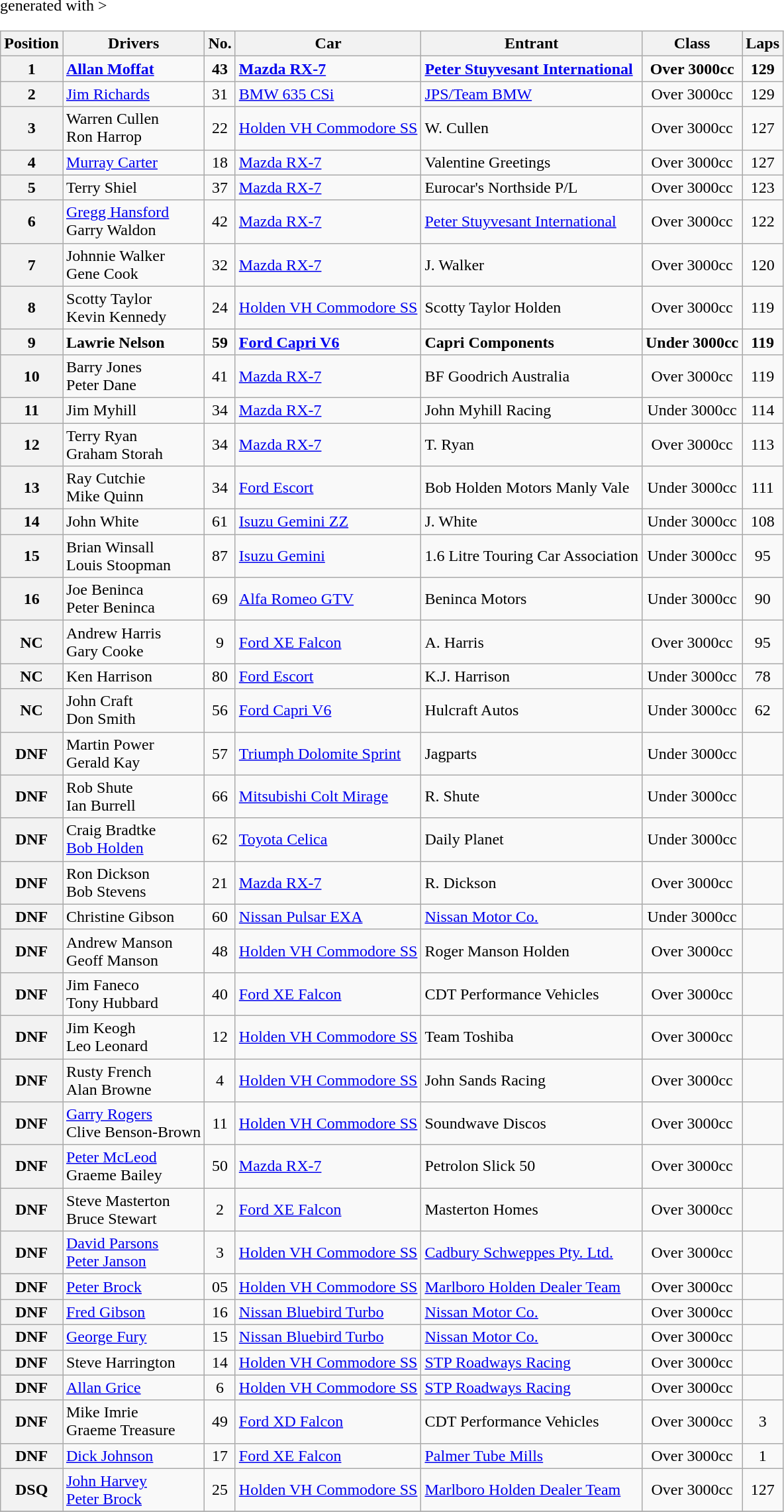<table class="wikitable" <hiddentext>generated with >
<tr style="font-weight:bold">
<th>Position</th>
<th>Drivers</th>
<th>No.</th>
<th>Car</th>
<th>Entrant</th>
<th>Class </th>
<th>Laps</th>
</tr>
<tr style="font-weight:bold">
<th>1</th>
<td><a href='#'>Allan Moffat</a></td>
<td align="center">43</td>
<td><a href='#'>Mazda RX-7</a></td>
<td><a href='#'>Peter Stuyvesant International</a></td>
<td align="center">Over 3000cc</td>
<td align="center">129</td>
</tr>
<tr>
<th>2</th>
<td><a href='#'>Jim Richards</a></td>
<td align="center">31</td>
<td><a href='#'>BMW 635 CSi</a></td>
<td><a href='#'>JPS/Team BMW</a></td>
<td align="center">Over 3000cc</td>
<td align="center">129</td>
</tr>
<tr>
<th>3</th>
<td>Warren Cullen <br> Ron Harrop</td>
<td align="center">22</td>
<td><a href='#'>Holden VH Commodore SS</a></td>
<td>W. Cullen</td>
<td align="center">Over 3000cc</td>
<td align="center">127</td>
</tr>
<tr>
<th>4</th>
<td><a href='#'>Murray Carter</a></td>
<td align="center">18</td>
<td><a href='#'>Mazda RX-7</a></td>
<td>Valentine Greetings</td>
<td align="center">Over 3000cc</td>
<td align="center">127</td>
</tr>
<tr>
<th>5</th>
<td>Terry Shiel</td>
<td align="center">37</td>
<td><a href='#'>Mazda RX-7</a></td>
<td>Eurocar's Northside P/L</td>
<td align="center">Over 3000cc</td>
<td align="center">123</td>
</tr>
<tr>
<th>6</th>
<td><a href='#'>Gregg Hansford</a> <br> Garry Waldon</td>
<td align="center">42</td>
<td><a href='#'>Mazda RX-7</a></td>
<td><a href='#'>Peter Stuyvesant International</a></td>
<td align="center">Over 3000cc</td>
<td align="center">122</td>
</tr>
<tr>
<th>7</th>
<td>Johnnie Walker <br> Gene Cook</td>
<td align="center">32</td>
<td><a href='#'>Mazda RX-7</a></td>
<td>J. Walker</td>
<td align="center">Over 3000cc</td>
<td align="center">120</td>
</tr>
<tr>
<th>8</th>
<td>Scotty Taylor <br> Kevin Kennedy</td>
<td align="center">24</td>
<td><a href='#'>Holden VH Commodore SS</a></td>
<td>Scotty Taylor Holden</td>
<td align="center">Over 3000cc</td>
<td align="center">119</td>
</tr>
<tr style="font-weight:bold">
<th>9</th>
<td>Lawrie Nelson</td>
<td align="center">59</td>
<td><a href='#'>Ford Capri V6</a></td>
<td>Capri Components</td>
<td align="center">Under 3000cc</td>
<td align="center">119</td>
</tr>
<tr>
<th>10</th>
<td>Barry Jones <br> Peter Dane</td>
<td align="center">41</td>
<td><a href='#'>Mazda RX-7</a></td>
<td>BF Goodrich Australia</td>
<td align="center">Over 3000cc</td>
<td align="center">119</td>
</tr>
<tr>
<th>11</th>
<td>Jim Myhill</td>
<td align="center">34</td>
<td><a href='#'>Mazda RX-7</a></td>
<td>John Myhill Racing</td>
<td align="center">Under 3000cc</td>
<td align="center">114</td>
</tr>
<tr>
<th>12</th>
<td>Terry Ryan <br> Graham Storah</td>
<td align="center">34</td>
<td><a href='#'>Mazda RX-7</a></td>
<td>T. Ryan</td>
<td align="center">Over 3000cc</td>
<td align="center">113</td>
</tr>
<tr>
<th>13</th>
<td>Ray Cutchie <br> Mike Quinn</td>
<td align="center">34</td>
<td><a href='#'>Ford Escort</a></td>
<td>Bob Holden Motors Manly Vale</td>
<td align="center">Under 3000cc</td>
<td align="center">111</td>
</tr>
<tr>
<th>14</th>
<td>John White</td>
<td align="center">61</td>
<td><a href='#'>Isuzu Gemini ZZ</a></td>
<td>J. White</td>
<td align="center">Under 3000cc</td>
<td align="center">108</td>
</tr>
<tr>
<th>15</th>
<td>Brian Winsall <br> Louis Stoopman</td>
<td align="center">87</td>
<td><a href='#'>Isuzu Gemini</a></td>
<td>1.6 Litre Touring Car Association</td>
<td align="center">Under 3000cc</td>
<td align="center">95</td>
</tr>
<tr>
<th>16</th>
<td>Joe Beninca <br> Peter Beninca</td>
<td align="center">69</td>
<td><a href='#'>Alfa Romeo GTV</a></td>
<td>Beninca Motors</td>
<td align="center">Under 3000cc</td>
<td align="center">90</td>
</tr>
<tr>
<th>NC</th>
<td>Andrew Harris <br> Gary Cooke</td>
<td align="center">9</td>
<td><a href='#'>Ford XE Falcon</a></td>
<td>A. Harris</td>
<td align="center">Over 3000cc</td>
<td align="center">95</td>
</tr>
<tr>
<th>NC</th>
<td>Ken Harrison</td>
<td align="center">80</td>
<td><a href='#'>Ford Escort</a></td>
<td>K.J. Harrison</td>
<td align="center">Under 3000cc</td>
<td align="center">78</td>
</tr>
<tr>
<th>NC</th>
<td>John Craft <br> Don Smith</td>
<td align="center">56</td>
<td><a href='#'>Ford Capri V6</a></td>
<td>Hulcraft Autos</td>
<td align="center">Under 3000cc</td>
<td align="center">62</td>
</tr>
<tr>
<th>DNF</th>
<td>Martin Power <br> Gerald Kay</td>
<td align="center">57</td>
<td><a href='#'>Triumph Dolomite Sprint</a></td>
<td>Jagparts</td>
<td align="center">Under 3000cc</td>
<td align="center"></td>
</tr>
<tr>
<th>DNF</th>
<td>Rob Shute <br> Ian Burrell</td>
<td align="center">66</td>
<td><a href='#'>Mitsubishi Colt Mirage</a></td>
<td>R. Shute</td>
<td align="center">Under 3000cc</td>
<td align="center"></td>
</tr>
<tr>
<th>DNF</th>
<td>Craig Bradtke <br> <a href='#'>Bob Holden</a></td>
<td align="center">62</td>
<td><a href='#'>Toyota Celica</a></td>
<td>Daily Planet</td>
<td align="center">Under 3000cc</td>
<td align="center"></td>
</tr>
<tr>
<th>DNF</th>
<td>Ron Dickson <br> Bob Stevens</td>
<td align="center">21</td>
<td><a href='#'>Mazda RX-7</a></td>
<td>R. Dickson</td>
<td align="center">Over 3000cc</td>
<td align="center"></td>
</tr>
<tr>
<th>DNF</th>
<td>Christine Gibson</td>
<td align="center">60</td>
<td><a href='#'>Nissan Pulsar EXA</a></td>
<td><a href='#'>Nissan Motor Co.</a></td>
<td align="center">Under 3000cc</td>
<td align="center"></td>
</tr>
<tr>
<th>DNF</th>
<td>Andrew Manson <br> Geoff Manson</td>
<td align="center">48</td>
<td><a href='#'>Holden VH Commodore SS</a></td>
<td>Roger Manson Holden</td>
<td align="center">Over 3000cc</td>
<td align="center"></td>
</tr>
<tr>
<th>DNF</th>
<td>Jim Faneco <br>Tony Hubbard</td>
<td align="center">40</td>
<td><a href='#'>Ford XE Falcon</a></td>
<td>CDT Performance Vehicles</td>
<td align="center">Over 3000cc</td>
<td align="center"></td>
</tr>
<tr>
<th>DNF</th>
<td>Jim Keogh <br>Leo Leonard</td>
<td align="center">12</td>
<td><a href='#'>Holden VH Commodore SS</a></td>
<td>Team Toshiba</td>
<td align="center">Over 3000cc</td>
<td align="center"></td>
</tr>
<tr>
<th>DNF</th>
<td>Rusty French <br> Alan Browne</td>
<td align="center">4</td>
<td><a href='#'>Holden VH Commodore SS</a></td>
<td>John Sands Racing</td>
<td align="center">Over 3000cc</td>
<td align="center"></td>
</tr>
<tr>
<th>DNF</th>
<td><a href='#'>Garry Rogers</a> <br> Clive Benson-Brown</td>
<td align="center">11</td>
<td><a href='#'>Holden VH Commodore SS</a></td>
<td>Soundwave Discos</td>
<td align="center">Over 3000cc</td>
<td align="center"></td>
</tr>
<tr>
<th>DNF</th>
<td><a href='#'>Peter McLeod</a> <br> Graeme Bailey</td>
<td align="center">50</td>
<td><a href='#'>Mazda RX-7</a></td>
<td>Petrolon Slick 50</td>
<td align="center">Over 3000cc</td>
<td align="center"></td>
</tr>
<tr>
<th>DNF</th>
<td>Steve Masterton <br> Bruce Stewart</td>
<td align="center">2</td>
<td><a href='#'>Ford XE Falcon</a></td>
<td>Masterton Homes</td>
<td align="center">Over 3000cc</td>
<td align="center"></td>
</tr>
<tr>
<th>DNF</th>
<td><a href='#'>David Parsons</a> <br> <a href='#'>Peter Janson</a></td>
<td align="center">3</td>
<td><a href='#'>Holden VH Commodore SS</a></td>
<td><a href='#'>Cadbury Schweppes Pty. Ltd.</a></td>
<td align="center">Over 3000cc</td>
<td align="center"></td>
</tr>
<tr>
<th>DNF</th>
<td><a href='#'>Peter Brock</a></td>
<td align="center">05</td>
<td><a href='#'>Holden VH Commodore SS</a></td>
<td><a href='#'>Marlboro Holden Dealer Team</a></td>
<td align="center">Over 3000cc</td>
<td align="center"></td>
</tr>
<tr>
<th>DNF</th>
<td><a href='#'>Fred Gibson</a></td>
<td align="center">16</td>
<td><a href='#'>Nissan Bluebird Turbo</a></td>
<td><a href='#'>Nissan Motor Co.</a></td>
<td align="center">Over 3000cc</td>
<td align="center"></td>
</tr>
<tr>
<th>DNF</th>
<td><a href='#'>George Fury</a></td>
<td align="center">15</td>
<td><a href='#'>Nissan Bluebird Turbo</a></td>
<td><a href='#'>Nissan Motor Co.</a></td>
<td align="center">Over 3000cc</td>
<td align="center"></td>
</tr>
<tr>
<th>DNF</th>
<td>Steve Harrington</td>
<td align="center">14</td>
<td><a href='#'>Holden VH Commodore SS</a></td>
<td><a href='#'>STP Roadways Racing</a></td>
<td align="center">Over 3000cc</td>
<td align="center"></td>
</tr>
<tr>
<th>DNF</th>
<td><a href='#'>Allan Grice</a></td>
<td align="center">6</td>
<td><a href='#'>Holden VH Commodore SS</a></td>
<td><a href='#'>STP Roadways Racing</a></td>
<td align="center">Over 3000cc</td>
<td align="center"></td>
</tr>
<tr>
<th>DNF</th>
<td>Mike Imrie <br> Graeme Treasure</td>
<td align="center">49</td>
<td><a href='#'>Ford XD Falcon</a></td>
<td>CDT Performance Vehicles</td>
<td align="center">Over 3000cc</td>
<td align="center">3 </td>
</tr>
<tr>
<th>DNF</th>
<td><a href='#'>Dick Johnson</a></td>
<td align="center">17</td>
<td><a href='#'>Ford XE Falcon</a></td>
<td><a href='#'>Palmer Tube Mills</a></td>
<td align="center">Over 3000cc</td>
<td align="center">1</td>
</tr>
<tr>
<th>DSQ</th>
<td><a href='#'>John Harvey</a> <br> <a href='#'>Peter Brock</a></td>
<td align="center">25</td>
<td><a href='#'>Holden VH Commodore SS</a></td>
<td><a href='#'>Marlboro Holden Dealer Team</a></td>
<td align="center">Over 3000cc</td>
<td align="center">127</td>
</tr>
<tr>
</tr>
</table>
